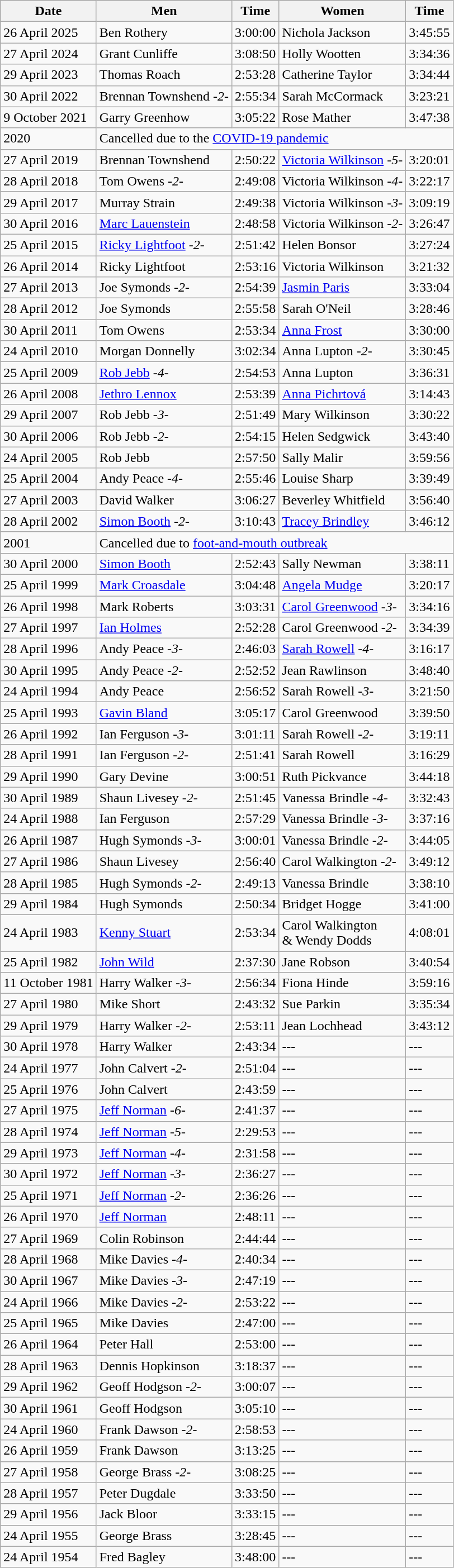<table class="wikitable sortable">
<tr>
<th>Date</th>
<th>Men</th>
<th>Time</th>
<th>Women</th>
<th>Time</th>
</tr>
<tr>
<td>26 April 2025</td>
<td>Ben Rothery</td>
<td>3:00:00</td>
<td>Nichola Jackson</td>
<td>3:45:55</td>
</tr>
<tr>
<td>27 April 2024</td>
<td>Grant Cunliffe</td>
<td>3:08:50</td>
<td>Holly Wootten</td>
<td>3:34:36</td>
</tr>
<tr>
<td>29 April 2023</td>
<td>Thomas Roach</td>
<td>2:53:28</td>
<td>Catherine Taylor</td>
<td>3:34:44</td>
</tr>
<tr>
<td>30 April 2022</td>
<td>Brennan Townshend <em>-2-</em></td>
<td>2:55:34</td>
<td>Sarah McCormack</td>
<td>3:23:21</td>
</tr>
<tr>
<td>9 October 2021</td>
<td>Garry Greenhow</td>
<td>3:05:22</td>
<td>Rose Mather</td>
<td>3:47:38</td>
</tr>
<tr>
<td>2020</td>
<td colspan="4">Cancelled due to the <a href='#'>COVID-19 pandemic</a></td>
</tr>
<tr>
<td>27 April 2019</td>
<td>Brennan Townshend</td>
<td>2:50:22</td>
<td><a href='#'>Victoria Wilkinson</a> <em>-5-</em></td>
<td>3:20:01</td>
</tr>
<tr>
<td>28 April 2018</td>
<td>Tom Owens <em>-2-</em></td>
<td>2:49:08</td>
<td>Victoria Wilkinson <em>-4-</em></td>
<td>3:22:17</td>
</tr>
<tr>
<td>29 April 2017</td>
<td>Murray Strain</td>
<td>2:49:38</td>
<td>Victoria Wilkinson <em>-3-</em></td>
<td>3:09:19</td>
</tr>
<tr>
<td>30 April 2016</td>
<td><a href='#'>Marc Lauenstein</a></td>
<td>2:48:58</td>
<td>Victoria Wilkinson <em>-2-</em></td>
<td>3:26:47</td>
</tr>
<tr>
<td>25 April 2015</td>
<td><a href='#'>Ricky Lightfoot</a> <em>-2-</em></td>
<td>2:51:42</td>
<td>Helen Bonsor</td>
<td>3:27:24</td>
</tr>
<tr>
<td>26 April 2014</td>
<td>Ricky Lightfoot</td>
<td>2:53:16</td>
<td>Victoria Wilkinson</td>
<td>3:21:32</td>
</tr>
<tr>
<td>27 April 2013</td>
<td>Joe Symonds <em>-2-</em></td>
<td>2:54:39</td>
<td><a href='#'>Jasmin Paris</a></td>
<td>3:33:04</td>
</tr>
<tr>
<td>28 April 2012</td>
<td>Joe Symonds</td>
<td>2:55:58</td>
<td>Sarah O'Neil</td>
<td>3:28:46</td>
</tr>
<tr>
<td>30 April 2011</td>
<td>Tom Owens</td>
<td>2:53:34</td>
<td><a href='#'>Anna Frost</a></td>
<td>3:30:00</td>
</tr>
<tr>
<td>24 April 2010</td>
<td>Morgan Donnelly</td>
<td>3:02:34</td>
<td>Anna Lupton <em>-2-</em></td>
<td>3:30:45</td>
</tr>
<tr>
<td>25 April 2009</td>
<td><a href='#'>Rob Jebb</a> <em>-4-</em></td>
<td>2:54:53</td>
<td>Anna Lupton</td>
<td>3:36:31</td>
</tr>
<tr>
<td>26 April 2008</td>
<td><a href='#'>Jethro Lennox</a></td>
<td>2:53:39</td>
<td><a href='#'>Anna Pichrtová</a></td>
<td>3:14:43</td>
</tr>
<tr>
<td>29 April 2007</td>
<td>Rob Jebb <em>-3-</em></td>
<td>2:51:49</td>
<td>Mary Wilkinson</td>
<td>3:30:22</td>
</tr>
<tr>
<td>30 April 2006</td>
<td>Rob Jebb <em>-2-</em></td>
<td>2:54:15</td>
<td>Helen Sedgwick</td>
<td>3:43:40</td>
</tr>
<tr>
<td>24 April 2005</td>
<td>Rob Jebb</td>
<td>2:57:50</td>
<td>Sally Malir</td>
<td>3:59:56</td>
</tr>
<tr>
<td>25 April 2004</td>
<td>Andy Peace <em>-4-</em></td>
<td>2:55:46</td>
<td>Louise Sharp</td>
<td>3:39:49</td>
</tr>
<tr>
<td>27 April 2003</td>
<td>David Walker</td>
<td>3:06:27</td>
<td>Beverley Whitfield</td>
<td>3:56:40</td>
</tr>
<tr>
<td>28 April 2002</td>
<td><a href='#'>Simon Booth</a> <em>-2-</em></td>
<td>3:10:43</td>
<td><a href='#'>Tracey Brindley</a></td>
<td>3:46:12</td>
</tr>
<tr>
<td>2001</td>
<td colspan="4">Cancelled due to <a href='#'>foot-and-mouth outbreak</a></td>
</tr>
<tr>
<td>30 April 2000</td>
<td><a href='#'>Simon Booth</a></td>
<td>2:52:43</td>
<td>Sally Newman</td>
<td>3:38:11</td>
</tr>
<tr>
<td>25 April 1999</td>
<td><a href='#'>Mark Croasdale</a></td>
<td>3:04:48</td>
<td><a href='#'>Angela Mudge</a></td>
<td>3:20:17</td>
</tr>
<tr>
<td>26 April 1998</td>
<td>Mark Roberts</td>
<td>3:03:31</td>
<td><a href='#'>Carol Greenwood</a> <em>-3-</em></td>
<td>3:34:16</td>
</tr>
<tr>
<td>27 April 1997</td>
<td><a href='#'>Ian Holmes</a></td>
<td>2:52:28</td>
<td>Carol Greenwood <em>-2-</em></td>
<td>3:34:39</td>
</tr>
<tr>
<td>28 April 1996</td>
<td>Andy Peace <em>-3-</em></td>
<td>2:46:03</td>
<td><a href='#'>Sarah Rowell</a> <em>-4-</em></td>
<td>3:16:17</td>
</tr>
<tr>
<td>30 April 1995</td>
<td>Andy Peace <em>-2-</em></td>
<td>2:52:52</td>
<td>Jean Rawlinson</td>
<td>3:48:40</td>
</tr>
<tr>
<td>24 April 1994</td>
<td>Andy Peace</td>
<td>2:56:52</td>
<td>Sarah Rowell <em>-3-</em></td>
<td>3:21:50</td>
</tr>
<tr>
<td>25 April 1993</td>
<td><a href='#'>Gavin Bland</a></td>
<td>3:05:17</td>
<td>Carol Greenwood</td>
<td>3:39:50</td>
</tr>
<tr>
<td>26 April 1992</td>
<td>Ian Ferguson <em>-3-</em></td>
<td>3:01:11</td>
<td>Sarah Rowell <em>-2-</em></td>
<td>3:19:11</td>
</tr>
<tr>
<td>28 April 1991</td>
<td>Ian Ferguson <em>-2-</em></td>
<td>2:51:41</td>
<td>Sarah Rowell</td>
<td>3:16:29</td>
</tr>
<tr>
<td>29 April 1990</td>
<td>Gary Devine</td>
<td>3:00:51</td>
<td>Ruth Pickvance</td>
<td>3:44:18</td>
</tr>
<tr>
<td>30 April 1989</td>
<td>Shaun Livesey <em>-2-</em></td>
<td>2:51:45</td>
<td>Vanessa Brindle <em>-4-</em></td>
<td>3:32:43</td>
</tr>
<tr>
<td>24 April 1988</td>
<td>Ian Ferguson</td>
<td>2:57:29</td>
<td>Vanessa Brindle <em>-3-</em></td>
<td>3:37:16</td>
</tr>
<tr>
<td>26 April 1987</td>
<td>Hugh Symonds <em>-3-</em></td>
<td>3:00:01</td>
<td>Vanessa Brindle <em>-2-</em></td>
<td>3:44:05</td>
</tr>
<tr>
<td>27 April 1986</td>
<td>Shaun Livesey</td>
<td>2:56:40</td>
<td>Carol Walkington <em>-2-</em></td>
<td>3:49:12</td>
</tr>
<tr>
<td>28 April 1985</td>
<td>Hugh Symonds <em>-2-</em></td>
<td>2:49:13</td>
<td>Vanessa Brindle</td>
<td>3:38:10</td>
</tr>
<tr>
<td>29 April 1984</td>
<td>Hugh Symonds</td>
<td>2:50:34</td>
<td>Bridget Hogge</td>
<td>3:41:00</td>
</tr>
<tr>
<td>24 April 1983</td>
<td><a href='#'>Kenny Stuart</a></td>
<td>2:53:34</td>
<td>Carol Walkington<br>& Wendy Dodds</td>
<td>4:08:01</td>
</tr>
<tr>
<td>25 April 1982</td>
<td><a href='#'>John Wild</a></td>
<td>2:37:30</td>
<td>Jane Robson</td>
<td>3:40:54</td>
</tr>
<tr>
<td>11 October 1981</td>
<td>Harry Walker <em>-3-</em></td>
<td>2:56:34</td>
<td>Fiona Hinde</td>
<td>3:59:16</td>
</tr>
<tr>
<td>27 April 1980</td>
<td>Mike Short</td>
<td>2:43:32</td>
<td>Sue Parkin</td>
<td>3:35:34</td>
</tr>
<tr>
<td>29 April 1979</td>
<td>Harry Walker <em>-2-</em></td>
<td>2:53:11</td>
<td>Jean Lochhead</td>
<td>3:43:12</td>
</tr>
<tr>
<td>30 April 1978</td>
<td>Harry Walker</td>
<td>2:43:34</td>
<td>---</td>
<td>---</td>
</tr>
<tr>
<td>24 April 1977</td>
<td>John Calvert <em>-2-</em></td>
<td>2:51:04</td>
<td>---</td>
<td>---</td>
</tr>
<tr>
<td>25 April 1976</td>
<td>John Calvert</td>
<td>2:43:59</td>
<td>---</td>
<td>---</td>
</tr>
<tr>
<td>27 April 1975</td>
<td><a href='#'>Jeff Norman</a> <em>-6-</em></td>
<td>2:41:37</td>
<td>---</td>
<td>---</td>
</tr>
<tr>
<td>28 April 1974</td>
<td><a href='#'>Jeff Norman</a> <em>-5-</em></td>
<td>2:29:53</td>
<td>---</td>
<td>---</td>
</tr>
<tr>
<td>29 April 1973</td>
<td><a href='#'>Jeff Norman</a> <em>-4-</em></td>
<td>2:31:58</td>
<td>---</td>
<td>---</td>
</tr>
<tr>
<td>30 April 1972</td>
<td><a href='#'>Jeff Norman</a> <em>-3-</em></td>
<td>2:36:27</td>
<td>---</td>
<td>---</td>
</tr>
<tr>
<td>25 April 1971</td>
<td><a href='#'>Jeff Norman</a> <em>-2-</em></td>
<td>2:36:26</td>
<td>---</td>
<td>---</td>
</tr>
<tr>
<td>26 April 1970</td>
<td><a href='#'>Jeff Norman</a></td>
<td>2:48:11</td>
<td>---</td>
<td>---</td>
</tr>
<tr>
<td>27 April 1969</td>
<td>Colin Robinson</td>
<td>2:44:44</td>
<td>---</td>
<td>---</td>
</tr>
<tr>
<td>28 April 1968</td>
<td>Mike Davies <em>-4-</em></td>
<td>2:40:34</td>
<td>---</td>
<td>---</td>
</tr>
<tr>
<td>30 April 1967</td>
<td>Mike Davies <em>-3-</em></td>
<td>2:47:19</td>
<td>---</td>
<td>---</td>
</tr>
<tr>
<td>24 April 1966</td>
<td>Mike Davies <em>-2-</em></td>
<td>2:53:22</td>
<td>---</td>
<td>---</td>
</tr>
<tr>
<td>25 April 1965</td>
<td>Mike Davies</td>
<td>2:47:00</td>
<td>---</td>
<td>---</td>
</tr>
<tr>
<td>26 April 1964</td>
<td>Peter Hall</td>
<td>2:53:00</td>
<td>---</td>
<td>---</td>
</tr>
<tr>
<td>28 April 1963</td>
<td>Dennis Hopkinson</td>
<td>3:18:37</td>
<td>---</td>
<td>---</td>
</tr>
<tr>
<td>29 April 1962</td>
<td>Geoff Hodgson <em>-2-</em></td>
<td>3:00:07</td>
<td>---</td>
<td>---</td>
</tr>
<tr>
<td>30 April 1961</td>
<td>Geoff Hodgson</td>
<td>3:05:10</td>
<td>---</td>
<td>---</td>
</tr>
<tr>
<td>24 April 1960</td>
<td>Frank Dawson <em>-2-</em></td>
<td>2:58:53</td>
<td>---</td>
<td>---</td>
</tr>
<tr>
<td>26 April 1959</td>
<td>Frank Dawson</td>
<td>3:13:25</td>
<td>---</td>
<td>---</td>
</tr>
<tr>
<td>27 April 1958</td>
<td>George Brass <em>-2-</em></td>
<td>3:08:25</td>
<td>---</td>
<td>---</td>
</tr>
<tr>
<td>28 April 1957</td>
<td>Peter Dugdale</td>
<td>3:33:50</td>
<td>---</td>
<td>---</td>
</tr>
<tr>
<td>29 April 1956</td>
<td>Jack Bloor</td>
<td>3:33:15</td>
<td>---</td>
<td>---</td>
</tr>
<tr>
<td>24 April 1955</td>
<td>George Brass</td>
<td>3:28:45</td>
<td>---</td>
<td>---</td>
</tr>
<tr>
<td>24 April 1954</td>
<td>Fred Bagley</td>
<td>3:48:00</td>
<td>---</td>
<td>---</td>
</tr>
</table>
